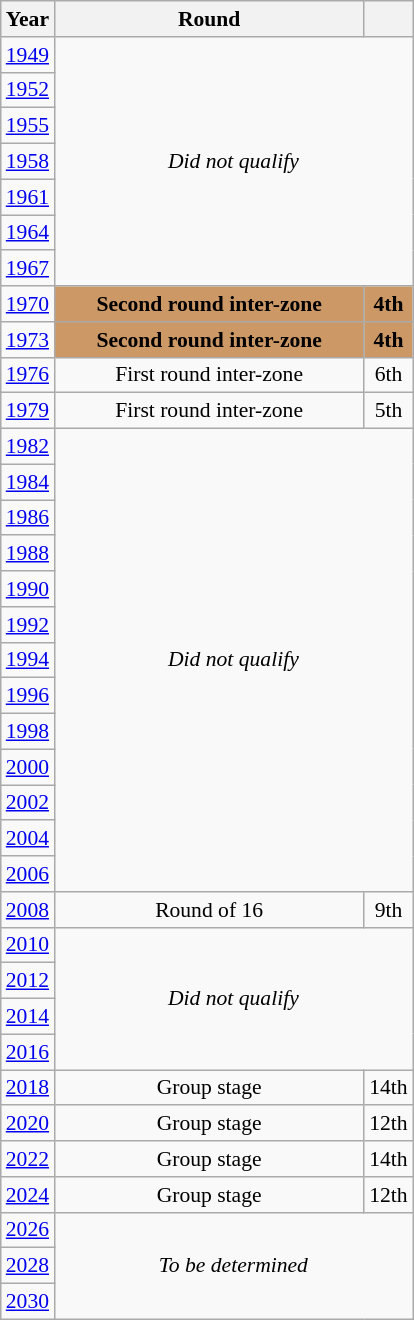<table class="wikitable" style="text-align: center; font-size:90%">
<tr>
<th>Year</th>
<th style="width:200px">Round</th>
<th></th>
</tr>
<tr>
<td><a href='#'>1949</a></td>
<td colspan="2" rowspan="7"><em>Did not qualify</em></td>
</tr>
<tr>
<td><a href='#'>1952</a></td>
</tr>
<tr>
<td><a href='#'>1955</a></td>
</tr>
<tr>
<td><a href='#'>1958</a></td>
</tr>
<tr>
<td><a href='#'>1961</a></td>
</tr>
<tr>
<td><a href='#'>1964</a></td>
</tr>
<tr>
<td><a href='#'>1967</a></td>
</tr>
<tr>
<td><a href='#'>1970</a></td>
<td bgcolor="cc9966"><strong>Second round inter-zone</strong></td>
<td bgcolor="cc9966"><strong>4th</strong></td>
</tr>
<tr>
<td><a href='#'>1973</a></td>
<td bgcolor="cc9966"><strong>Second round inter-zone</strong></td>
<td bgcolor="cc9966"><strong>4th</strong></td>
</tr>
<tr>
<td><a href='#'>1976</a></td>
<td>First round inter-zone</td>
<td>6th</td>
</tr>
<tr>
<td><a href='#'>1979</a></td>
<td>First round inter-zone</td>
<td>5th</td>
</tr>
<tr>
<td><a href='#'>1982</a></td>
<td colspan="2" rowspan="13"><em>Did not qualify</em></td>
</tr>
<tr>
<td><a href='#'>1984</a></td>
</tr>
<tr>
<td><a href='#'>1986</a></td>
</tr>
<tr>
<td><a href='#'>1988</a></td>
</tr>
<tr>
<td><a href='#'>1990</a></td>
</tr>
<tr>
<td><a href='#'>1992</a></td>
</tr>
<tr>
<td><a href='#'>1994</a></td>
</tr>
<tr>
<td><a href='#'>1996</a></td>
</tr>
<tr>
<td><a href='#'>1998</a></td>
</tr>
<tr>
<td><a href='#'>2000</a></td>
</tr>
<tr>
<td><a href='#'>2002</a></td>
</tr>
<tr>
<td><a href='#'>2004</a></td>
</tr>
<tr>
<td><a href='#'>2006</a></td>
</tr>
<tr>
<td><a href='#'>2008</a></td>
<td>Round of 16</td>
<td>9th</td>
</tr>
<tr>
<td><a href='#'>2010</a></td>
<td colspan="2" rowspan="4"><em>Did not qualify</em></td>
</tr>
<tr>
<td><a href='#'>2012</a></td>
</tr>
<tr>
<td><a href='#'>2014</a></td>
</tr>
<tr>
<td><a href='#'>2016</a></td>
</tr>
<tr>
<td><a href='#'>2018</a></td>
<td>Group stage</td>
<td>14th</td>
</tr>
<tr>
<td><a href='#'>2020</a></td>
<td>Group stage</td>
<td>12th</td>
</tr>
<tr>
<td><a href='#'>2022</a></td>
<td>Group stage</td>
<td>14th</td>
</tr>
<tr>
<td><a href='#'>2024</a></td>
<td>Group stage</td>
<td>12th</td>
</tr>
<tr>
<td><a href='#'>2026</a></td>
<td colspan="2" rowspan="3"><em>To be determined</em></td>
</tr>
<tr>
<td><a href='#'>2028</a></td>
</tr>
<tr>
<td><a href='#'>2030</a></td>
</tr>
</table>
